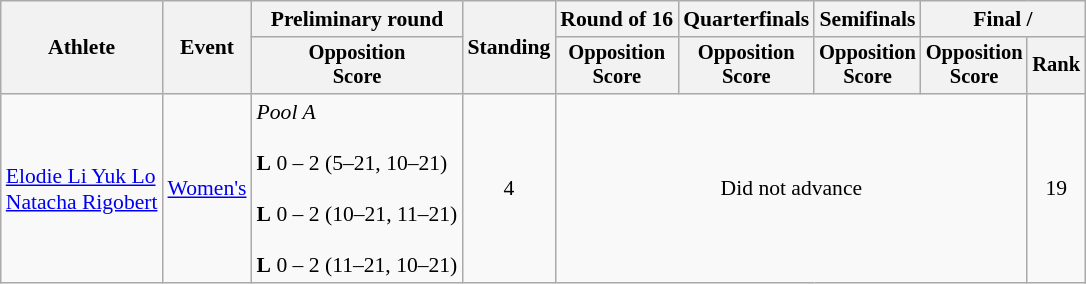<table class=wikitable style="font-size:90%">
<tr>
<th rowspan="2">Athlete</th>
<th rowspan="2">Event</th>
<th>Preliminary round</th>
<th rowspan="2">Standing</th>
<th>Round of 16</th>
<th>Quarterfinals</th>
<th>Semifinals</th>
<th colspan=2>Final / </th>
</tr>
<tr style="font-size:95%">
<th>Opposition<br>Score</th>
<th>Opposition<br>Score</th>
<th>Opposition<br>Score</th>
<th>Opposition<br>Score</th>
<th>Opposition<br>Score</th>
<th>Rank</th>
</tr>
<tr align=center>
<td align=left><a href='#'>Elodie Li Yuk Lo</a><br><a href='#'>Natacha Rigobert</a></td>
<td align=left><a href='#'>Women's</a></td>
<td align=left><em>Pool A</em><br><br><strong>L</strong> 0 – 2 (5–21, 10–21) <br><br><strong>L</strong> 0 – 2 (10–21, 11–21)<br><br><strong>L</strong> 0 – 2 (11–21, 10–21)</td>
<td>4</td>
<td colspan=4>Did not advance</td>
<td>19</td>
</tr>
</table>
